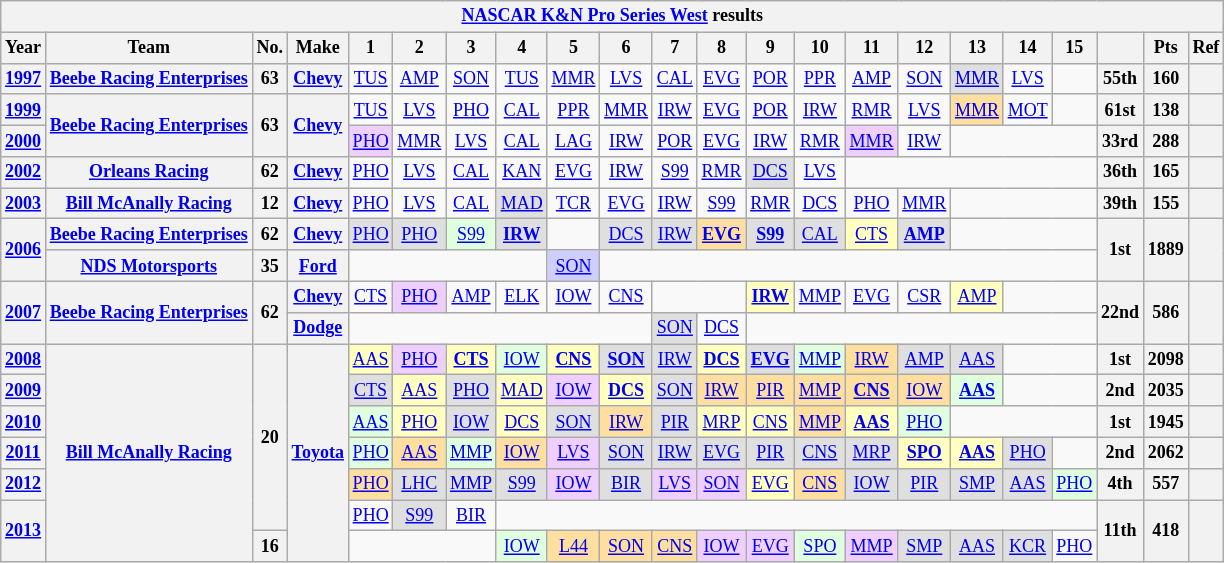<table class="wikitable" style="text-align:center; font-size:75%">
<tr>
<th colspan=22><a href='#'>NASCAR K&N Pro Series West</a> results</th>
</tr>
<tr>
<th>Year</th>
<th>Team</th>
<th>No.</th>
<th>Make</th>
<th>1</th>
<th>2</th>
<th>3</th>
<th>4</th>
<th>5</th>
<th>6</th>
<th>7</th>
<th>8</th>
<th>9</th>
<th>10</th>
<th>11</th>
<th>12</th>
<th>13</th>
<th>14</th>
<th>15</th>
<th></th>
<th>Pts</th>
<th>Ref</th>
</tr>
<tr>
<th><a href='#'>1997</a></th>
<th><a href='#'>Beebe Racing Enterprises</a></th>
<th>63</th>
<th><a href='#'>Chevy</a></th>
<td><a href='#'>TUS</a></td>
<td><a href='#'>AMP</a></td>
<td><a href='#'>SON</a></td>
<td><a href='#'>TUS</a></td>
<td><a href='#'>MMR</a></td>
<td><a href='#'>LVS</a></td>
<td><a href='#'>CAL</a></td>
<td><a href='#'>EVG</a></td>
<td><a href='#'>POR</a></td>
<td><a href='#'>PPR</a></td>
<td><a href='#'>AMP</a></td>
<td><a href='#'>SON</a></td>
<td style="background:#DFDFDF;"><a href='#'>MMR</a><br></td>
<td><a href='#'>LVS</a></td>
<td></td>
<th>55th</th>
<th>160</th>
<th></th>
</tr>
<tr>
<th><a href='#'>1999</a></th>
<th rowspan=2><a href='#'>Beebe Racing Enterprises</a></th>
<th rowspan=2>63</th>
<th rowspan=2><a href='#'>Chevy</a></th>
<td><a href='#'>TUS</a></td>
<td><a href='#'>LVS</a></td>
<td><a href='#'>PHO</a></td>
<td><a href='#'>CAL</a></td>
<td><a href='#'>PPR</a></td>
<td><a href='#'>MMR</a></td>
<td><a href='#'>IRW</a></td>
<td><a href='#'>EVG</a></td>
<td><a href='#'>POR</a></td>
<td><a href='#'>IRW</a></td>
<td><a href='#'>RMR</a></td>
<td><a href='#'>LVS</a></td>
<td style="background:#FFDF9F;"><a href='#'>MMR</a><br></td>
<td><a href='#'>MOT</a></td>
<td></td>
<th>61st</th>
<th>138</th>
<th></th>
</tr>
<tr>
<th><a href='#'>2000</a></th>
<td style="background:#EFCFFF;"><a href='#'>PHO</a><br></td>
<td><a href='#'>MMR</a></td>
<td><a href='#'>LVS</a></td>
<td><a href='#'>CAL</a></td>
<td><a href='#'>LAG</a></td>
<td><a href='#'>IRW</a></td>
<td><a href='#'>POR</a></td>
<td><a href='#'>EVG</a></td>
<td><a href='#'>IRW</a></td>
<td><a href='#'>RMR</a></td>
<td style="background:#EFCFFF;"><a href='#'>MMR</a><br></td>
<td><a href='#'>IRW</a></td>
<td colspan=3></td>
<th>33rd</th>
<th>288</th>
<th></th>
</tr>
<tr>
<th><a href='#'>2002</a></th>
<th><a href='#'>Orleans Racing</a></th>
<th>62</th>
<th><a href='#'>Chevy</a></th>
<td><a href='#'>PHO</a></td>
<td><a href='#'>LVS</a></td>
<td><a href='#'>CAL</a></td>
<td><a href='#'>KAN</a></td>
<td><a href='#'>EVG</a></td>
<td><a href='#'>IRW</a></td>
<td><a href='#'>S99</a></td>
<td><a href='#'>RMR</a></td>
<td style="background:#DFDFDF;"><a href='#'>DCS</a><br></td>
<td><a href='#'>LVS</a></td>
<td colspan=5></td>
<th>36th</th>
<th>165</th>
<th></th>
</tr>
<tr>
<th><a href='#'>2003</a></th>
<th><a href='#'>Bill McAnally Racing</a></th>
<th>12</th>
<th><a href='#'>Chevy</a></th>
<td><a href='#'>PHO</a></td>
<td><a href='#'>LVS</a></td>
<td><a href='#'>CAL</a></td>
<td style="background:#DFDFDF;"><a href='#'>MAD</a><br></td>
<td><a href='#'>TCR</a></td>
<td><a href='#'>EVG</a></td>
<td><a href='#'>IRW</a></td>
<td><a href='#'>S99</a></td>
<td><a href='#'>RMR</a></td>
<td><a href='#'>DCS</a></td>
<td><a href='#'>PHO</a></td>
<td><a href='#'>MMR</a></td>
<td colspan=3></td>
<th>39th</th>
<th>155</th>
<th></th>
</tr>
<tr>
<th rowspan=2><a href='#'>2006</a></th>
<th><a href='#'>Beebe Racing Enterprises</a></th>
<th>62</th>
<th><a href='#'>Chevy</a></th>
<td style="background:#DFDFDF;"><a href='#'>PHO</a><br></td>
<td style="background:#DFDFDF;"><a href='#'>PHO</a><br></td>
<td style="background:#DFFFDF;"><a href='#'>S99</a><br></td>
<td style="background:#DFDFDF;"><strong><a href='#'>IRW</a></strong><br></td>
<td></td>
<td style="background:#DFDFDF;"><a href='#'>DCS</a><br></td>
<td style="background:#DFDFDF;"><a href='#'>IRW</a><br></td>
<td style="background:#FFDF9F;"><strong><a href='#'>EVG</a></strong><br></td>
<td style="background:#DFDFDF;"><strong><a href='#'>S99</a></strong><br></td>
<td style="background:#DFDFDF;"><a href='#'>CAL</a><br></td>
<td style="background:#FFFFBF;"><a href='#'>CTS</a><br></td>
<td style="background:#DFDFDF;"><strong><a href='#'>AMP</a></strong><br></td>
<td colspan=3></td>
<th rowspan=2>1st</th>
<th rowspan=2>1889</th>
<th rowspan=2></th>
</tr>
<tr>
<th><a href='#'>NDS Motorsports</a></th>
<th>35</th>
<th><a href='#'>Ford</a></th>
<td colspan=4></td>
<td style="background:#CFCFFF;"><a href='#'>SON</a><br></td>
<td colspan=10></td>
</tr>
<tr>
<th rowspan=2><a href='#'>2007</a></th>
<th rowspan=2><a href='#'>Beebe Racing Enterprises</a></th>
<th rowspan=2>62</th>
<th><a href='#'>Chevy</a></th>
<td><a href='#'>CTS</a></td>
<td style="background:#EFCFFF;"><a href='#'>PHO</a><br></td>
<td><a href='#'>AMP</a></td>
<td><a href='#'>ELK</a></td>
<td><a href='#'>IOW</a></td>
<td><a href='#'>CNS</a></td>
<td colspan=2></td>
<td style="background:#FFFFBF;"><strong><a href='#'>IRW</a></strong><br></td>
<td><a href='#'>MMP</a></td>
<td><a href='#'>EVG</a></td>
<td><a href='#'>CSR</a></td>
<td style="background:#FFFFBF;"><a href='#'>AMP</a><br></td>
<td colspan=2></td>
<th rowspan=2>22nd</th>
<th rowspan=2>586</th>
<th rowspan=2></th>
</tr>
<tr>
<th><a href='#'>Dodge</a></th>
<td colspan=6></td>
<td style="background:#DFDFDF;"><a href='#'>SON</a><br></td>
<td><a href='#'>DCS</a></td>
<td colspan=7></td>
</tr>
<tr>
<th><a href='#'>2008</a></th>
<th rowspan=7><a href='#'>Bill McAnally Racing</a></th>
<th rowspan=6>20</th>
<th rowspan=7><a href='#'>Toyota</a></th>
<td style="background:#FFFFBF;"><a href='#'>AAS</a><br></td>
<td style="background:#EFCFFF;"><a href='#'>PHO</a><br></td>
<td style="background:#FFFFBF;"><strong><a href='#'>CTS</a></strong><br></td>
<td style="background:#DFFFDF;"><a href='#'>IOW</a><br></td>
<td style="background:#FFFFBF;"><strong><a href='#'>CNS</a></strong><br></td>
<td style="background:#DFDFDF;"><strong><a href='#'>SON</a></strong><br></td>
<td style="background:#DFDFDF;"><a href='#'>IRW</a><br></td>
<td style="background:#FFFFBF;"><strong><a href='#'>DCS</a></strong><br></td>
<td style="background:#DFDFDF;"><strong><a href='#'>EVG</a></strong><br></td>
<td style="background:#DFFFDF;"><a href='#'>MMP</a><br></td>
<td style="background:#FFDF9F;"><a href='#'>IRW</a><br></td>
<td style="background:#DFDFDF;"><a href='#'>AMP</a><br></td>
<td style="background:#DFDFDF;"><a href='#'>AAS</a><br></td>
<td colspan=2></td>
<th>1st</th>
<th>2098</th>
<th></th>
</tr>
<tr>
<th><a href='#'>2009</a></th>
<td style="background:#DFDFDF;"><a href='#'>CTS</a><br></td>
<td style="background:#FFFFBF;"><a href='#'>AAS</a><br></td>
<td style="background:#DFDFDF;"><a href='#'>PHO</a><br></td>
<td style="background:#FFFFBF;"><a href='#'>MAD</a><br></td>
<td style="background:#EFCFFF;"><a href='#'>IOW</a><br></td>
<td style="background:#FFFFBF;"><strong><a href='#'>DCS</a></strong><br></td>
<td style="background:#DFDFDF;"><a href='#'>SON</a><br></td>
<td style="background:#FFDF9F;"><a href='#'>IRW</a><br></td>
<td style="background:#FFDF9F;"><a href='#'>PIR</a><br></td>
<td style="background:#FFDF9F;"><a href='#'>MMP</a><br></td>
<td style="background:#FFDF9F;"><strong><a href='#'>CNS</a></strong><br></td>
<td style="background:#FFDF9F;"><a href='#'>IOW</a><br></td>
<td style="background:#DFFFDF;"><strong><a href='#'>AAS</a></strong><br></td>
<td colspan=2></td>
<th>2nd</th>
<th>2035</th>
<th></th>
</tr>
<tr>
<th><a href='#'>2010</a></th>
<td style="background:#DFFFDF;"><a href='#'>AAS</a><br></td>
<td style="background:#FFFFBF;"><a href='#'>PHO</a><br></td>
<td style="background:#DFDFDF;"><a href='#'>IOW</a><br></td>
<td style="background:#FFFFBF;"><a href='#'>DCS</a><br></td>
<td style="background:#DFDFDF;"><a href='#'>SON</a><br></td>
<td style="background:#FFDF9F;"><a href='#'>IRW</a><br></td>
<td style="background:#DFDFDF;"><a href='#'>PIR</a><br></td>
<td style="background:#FFFFBF;"><a href='#'>MRP</a><br></td>
<td style="background:#FFFFBF;"><a href='#'>CNS</a><br></td>
<td style="background:#FFDF9F;"><a href='#'>MMP</a><br></td>
<td style="background:#FFFFBF;"><strong><a href='#'>AAS</a></strong><br></td>
<td style="background:#DFFFDF;"><a href='#'>PHO</a><br></td>
<td colspan=3></td>
<th>1st</th>
<th>1945</th>
<th></th>
</tr>
<tr>
<th><a href='#'>2011</a></th>
<td style="background:#DFFFDF;"><a href='#'>PHO</a><br></td>
<td style="background:#FFDF9F;"><a href='#'>AAS</a><br></td>
<td style="background:#DFFFDF;"><a href='#'>MMP</a><br></td>
<td style="background:#FFDF9F;"><a href='#'>IOW</a><br></td>
<td style="background:#EFCFFF;"><a href='#'>LVS</a><br></td>
<td style="background:#DFDFDF;"><a href='#'>SON</a><br></td>
<td style="background:#DFDFDF;"><a href='#'>IRW</a><br></td>
<td style="background:#DFDFDF;"><a href='#'>EVG</a><br></td>
<td style="background:#DFDFDF;"><a href='#'>PIR</a><br></td>
<td style="background:#DFDFDF;"><a href='#'>CNS</a><br></td>
<td style="background:#DFDFDF;"><a href='#'>MRP</a><br></td>
<td style="background:#FFFFBF;"><strong><a href='#'>SPO</a></strong><br></td>
<td style="background:#FFFFBF;"><strong><a href='#'>AAS</a></strong><br></td>
<td style="background:#DFDFDF;"><a href='#'>PHO</a><br></td>
<td></td>
<th>2nd</th>
<th>2062</th>
<th></th>
</tr>
<tr>
<th><a href='#'>2012</a></th>
<td style="background:#FFDF9F;"><a href='#'>PHO</a><br></td>
<td style="background:#DFDFDF;"><a href='#'>LHC</a><br></td>
<td style="background:#DFDFDF;"><a href='#'>MMP</a><br></td>
<td style="background:#DFDFDF;"><a href='#'>S99</a><br></td>
<td style="background:#EFCFFF;"><a href='#'>IOW</a><br></td>
<td style="background:#DFDFDF;"><a href='#'>BIR</a><br></td>
<td style="background:#EFCFFF;"><a href='#'>LVS</a><br></td>
<td style="background:#EFCFFF;"><a href='#'>SON</a><br></td>
<td style="background:#FFFFBF;"><a href='#'>EVG</a><br></td>
<td style="background:#FFDF9F;"><a href='#'>CNS</a><br></td>
<td style="background:#DFDFDF;"><a href='#'>IOW</a><br></td>
<td style="background:#DFDFDF;"><a href='#'>PIR</a><br></td>
<td style="background:#DFDFDF;"><a href='#'>SMP</a><br></td>
<td style="background:#DFDFDF;"><a href='#'>AAS</a><br></td>
<td style="background:#DFFFDF;"><a href='#'>PHO</a><br></td>
<th>4th</th>
<th>557</th>
<th></th>
</tr>
<tr>
<th rowspan=2><a href='#'>2013</a></th>
<td><a href='#'>PHO</a></td>
<td style="background:#DFDFDF;"><a href='#'>S99</a><br></td>
<td><a href='#'>BIR</a></td>
<td colspan=12></td>
<th rowspan=2>11th</th>
<th rowspan=2>418</th>
<th rowspan=2></th>
</tr>
<tr>
<th>16</th>
<td colspan=3></td>
<td style="background:#DFFFDF;"><a href='#'>IOW</a><br></td>
<td style="background:#FFDF9F;"><a href='#'>L44</a><br></td>
<td style="background:#FFDF9F;"><a href='#'>SON</a><br></td>
<td style="background:#FFDF9F;"><a href='#'>CNS</a><br></td>
<td style="background:#EFCFFF;"><a href='#'>IOW</a><br></td>
<td style="background:#EFCFFF;"><a href='#'>EVG</a><br></td>
<td style="background:#DFFFDF;"><a href='#'>SPO</a><br></td>
<td style="background:#EFCFFF;"><a href='#'>MMP</a><br></td>
<td style="background:#DFDFDF;"><a href='#'>SMP</a><br></td>
<td style="background:#DFDFDF;"><a href='#'>AAS</a><br></td>
<td style="background:#DFDFDF;"><a href='#'>KCR</a><br></td>
<td><a href='#'>PHO</a></td>
</tr>
</table>
